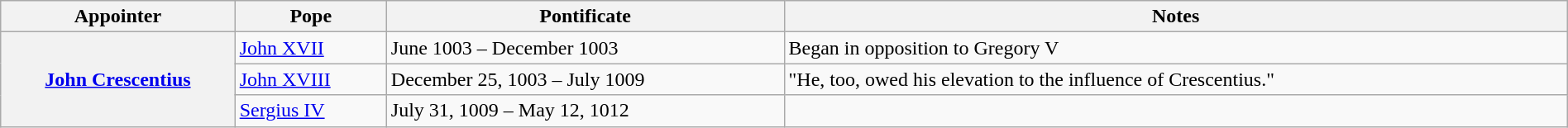<table class="wikitable sortable collapsible" style="width:100%">
<tr>
<th width="*">Appointer</th>
<th width="*">Pope</th>
<th width="*">Pontificate</th>
<th width="50%">Notes</th>
</tr>
<tr>
<th rowspan=3><a href='#'>John Crescentius</a></th>
<td><a href='#'>John XVII</a></td>
<td>June 1003 – December 1003</td>
<td>Began in opposition to Gregory V</td>
</tr>
<tr>
<td><a href='#'>John XVIII</a></td>
<td>December 25, 1003 – July 1009</td>
<td>"He, too, owed his elevation to the influence of Crescentius."</td>
</tr>
<tr>
<td><a href='#'>Sergius IV</a></td>
<td>July 31, 1009 – May 12, 1012</td>
<td></td>
</tr>
</table>
